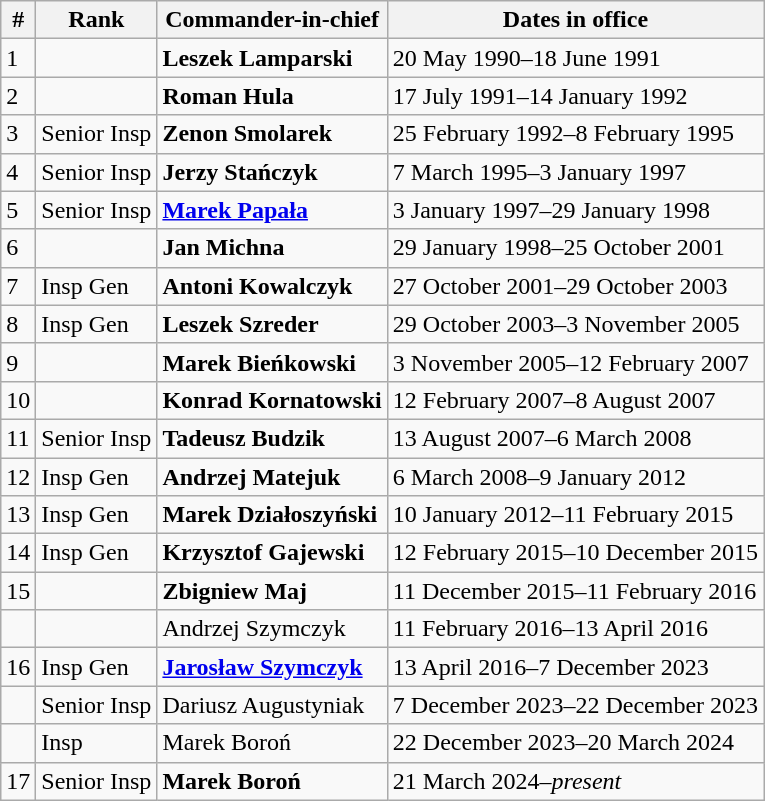<table class="wikitable defaultcenter">
<tr>
<th>#</th>
<th>Rank</th>
<th>Commander-in-chief</th>
<th>Dates in office</th>
</tr>
<tr>
<td>1</td>
<td></td>
<td><strong>Leszek Lamparski</strong></td>
<td>20 May 1990–18 June 1991</td>
</tr>
<tr>
<td>2</td>
<td></td>
<td><strong>Roman Hula</strong></td>
<td>17 July 1991–14 January 1992</td>
</tr>
<tr>
<td>3</td>
<td>Senior Insp</td>
<td><strong>Zenon Smolarek</strong></td>
<td>25 February 1992–8 February 1995</td>
</tr>
<tr>
<td>4</td>
<td>Senior Insp</td>
<td><strong>Jerzy Stańczyk</strong></td>
<td>7 March 1995–3 January 1997</td>
</tr>
<tr>
<td>5</td>
<td>Senior Insp</td>
<td><strong><a href='#'>Marek Papała</a></strong></td>
<td>3 January 1997–29 January 1998</td>
</tr>
<tr>
<td>6</td>
<td></td>
<td><strong>Jan Michna</strong></td>
<td>29 January 1998–25 October 2001</td>
</tr>
<tr>
<td>7</td>
<td>Insp Gen</td>
<td><strong>Antoni Kowalczyk</strong></td>
<td>27 October 2001–29 October 2003</td>
</tr>
<tr>
<td>8</td>
<td>Insp Gen</td>
<td><strong>Leszek Szreder</strong></td>
<td>29 October 2003–3 November 2005</td>
</tr>
<tr>
<td>9</td>
<td></td>
<td><strong>Marek Bieńkowski</strong></td>
<td>3 November 2005–12 February 2007</td>
</tr>
<tr>
<td>10</td>
<td></td>
<td><strong>Konrad Kornatowski</strong></td>
<td>12 February 2007–8 August 2007</td>
</tr>
<tr>
<td>11</td>
<td>Senior Insp</td>
<td><strong>Tadeusz Budzik</strong></td>
<td>13 August 2007–6 March 2008</td>
</tr>
<tr>
<td>12</td>
<td>Insp Gen</td>
<td><strong>Andrzej Matejuk</strong></td>
<td>6 March 2008–9 January 2012</td>
</tr>
<tr>
<td>13</td>
<td>Insp Gen</td>
<td><strong>Marek Działoszyński</strong></td>
<td>10 January 2012–11 February 2015</td>
</tr>
<tr>
<td>14</td>
<td>Insp Gen</td>
<td><strong>Krzysztof Gajewski</strong></td>
<td>12 February 2015–10 December 2015</td>
</tr>
<tr>
<td>15</td>
<td></td>
<td><strong>Zbigniew Maj</strong></td>
<td>11 December 2015–11 February 2016</td>
</tr>
<tr>
<td></td>
<td></td>
<td>Andrzej Szymczyk<br></td>
<td>11 February 2016–13 April 2016</td>
</tr>
<tr>
<td>16</td>
<td>Insp Gen</td>
<td><strong><a href='#'>Jarosław Szymczyk</a></strong></td>
<td>13 April 2016–7 December 2023</td>
</tr>
<tr>
<td></td>
<td>Senior Insp</td>
<td>Dariusz Augustyniak<br></td>
<td>7 December 2023–22 December 2023</td>
</tr>
<tr>
<td></td>
<td>Insp</td>
<td>Marek Boroń<br></td>
<td>22 December 2023–20 March 2024</td>
</tr>
<tr>
<td>17</td>
<td>Senior Insp</td>
<td><strong>Marek Boroń</strong></td>
<td>21 March 2024–<em>present</em></td>
</tr>
</table>
